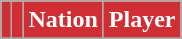<table class="wikitable sortable">
<tr>
<th style="background:#d02e35; color:#fff;" scope="col"></th>
<th style="background:#d02e35; color:#fff;" scope="col"></th>
<th style="background:#d02e35; color:#fff;" scope="col">Nation</th>
<th style="background:#d02e35; color:#fff;" scope="col">Player</th>
</tr>
<tr>
</tr>
</table>
